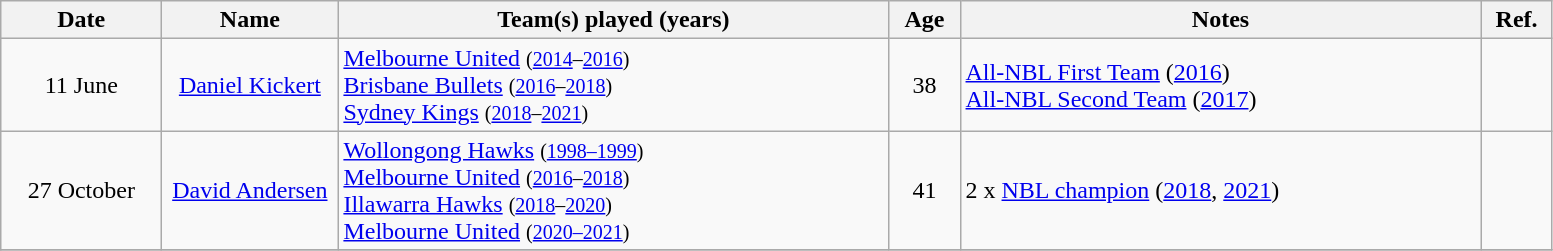<table class="wikitable">
<tr>
<th style="width:100px">Date</th>
<th style="width:110px">Name</th>
<th style="width:360px">Team(s) played (years)</th>
<th style="width:40px">Age</th>
<th style="width:340px">Notes</th>
<th style="width:40px">Ref.</th>
</tr>
<tr>
<td align="center">11 June</td>
<td align="center"><a href='#'>Daniel Kickert</a></td>
<td><a href='#'>Melbourne United</a> <small>(<a href='#'>2014</a>–<a href='#'>2016</a>)</small><br><a href='#'>Brisbane Bullets</a> <small>(<a href='#'>2016</a>–<a href='#'>2018</a>)</small><br><a href='#'>Sydney Kings</a> <small>(<a href='#'>2018</a>–<a href='#'>2021</a>)</small></td>
<td align="center">38</td>
<td><a href='#'>All-NBL First Team</a> (<a href='#'>2016</a>)<br><a href='#'>All-NBL Second Team</a> (<a href='#'>2017</a>)</td>
<td></td>
</tr>
<tr>
<td align="center">27 October</td>
<td align="center"><a href='#'>David Andersen</a></td>
<td><a href='#'>Wollongong Hawks</a> <small>(<a href='#'>1998–1999</a>)</small><br><a href='#'>Melbourne United</a> <small>(<a href='#'>2016</a>–<a href='#'>2018</a>)</small><br><a href='#'>Illawarra Hawks</a> <small>(<a href='#'>2018</a>–<a href='#'>2020</a>)</small><br><a href='#'>Melbourne United</a> <small>(<a href='#'>2020–2021</a>)</small></td>
<td align="center">41</td>
<td>2 x <a href='#'>NBL champion</a> (<a href='#'>2018</a>, <a href='#'>2021</a>)</td>
<td></td>
</tr>
<tr>
</tr>
</table>
